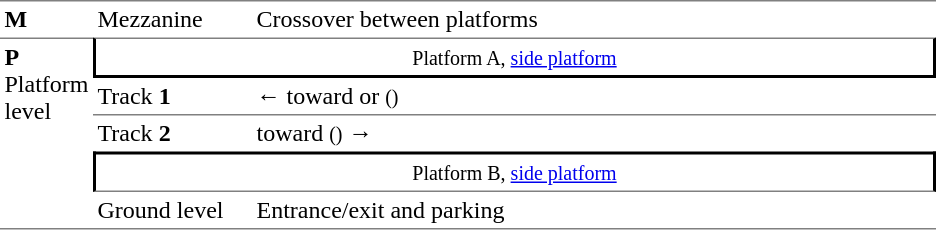<table table border=0 cellspacing=0 cellpadding=3>
<tr>
<td style="border-top:solid 1px gray;" width=50><strong>M</strong></td>
<td style="border-top:solid 1px gray;" width=100>Mezzanine</td>
<td style="border-top:solid 1px gray;" width=450>Crossover between platforms</td>
</tr>
<tr>
<td style="border-top:solid 1px gray;border-bottom:solid 1px gray;" rowspan=5 valign=top><strong>P</strong><br>Platform level</td>
<td style="border-top:solid 1px gray;border-right:solid 2px black;border-left:solid 2px black;border-bottom:solid 2px black;text-align:center;" colspan=2><small>Platform A, <a href='#'>side platform</a></small> </td>
</tr>
<tr>
<td style="border-bottom:solid 1px gray;">Track <strong>1</strong></td>
<td style="border-bottom:solid 1px gray;">←  toward  or  <small>()</small></td>
</tr>
<tr>
<td>Track <strong>2</strong></td>
<td>  toward  <small>()</small> →</td>
</tr>
<tr>
<td style="border-bottom:solid 1px gray;border-top:solid 2px black;border-right:solid 2px black;border-left:solid 2px black;text-align:center;" colspan=2><small>Platform B, <a href='#'>side platform</a></small> </td>
</tr>
<tr>
<td style="border-bottom:solid 1px gray;">Ground level</td>
<td style="border-bottom:solid 1px gray;">Entrance/exit and parking</td>
</tr>
</table>
